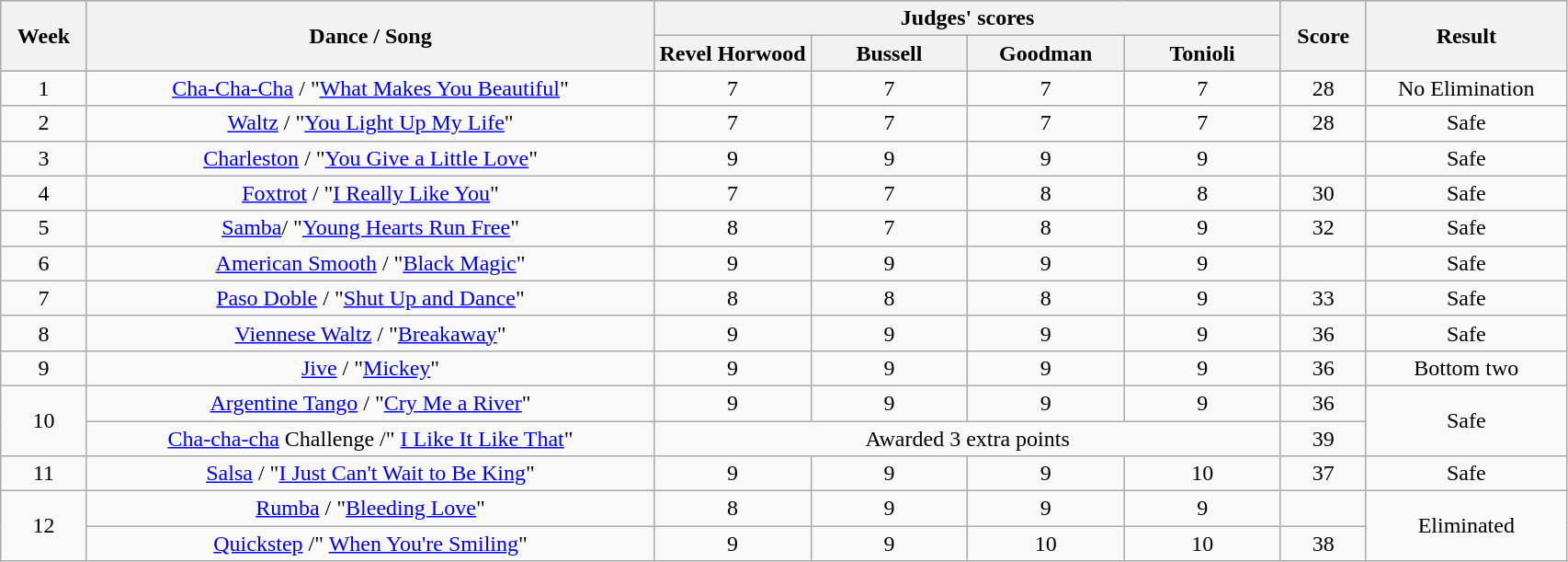<table class="wikitable collapsible collapsed">
<tr style="text-align:center; background:#ccc;">
<th rowspan="2">Week </th>
<th rowspan="2">Dance / Song</th>
<th colspan="4">Judges' scores</th>
<th rowspan="2">Score</th>
<th rowspan="2">Result</th>
</tr>
<tr>
<th style="width:10%; ">Revel Horwood</th>
<th style="width:10%; ">Bussell</th>
<th style="width:10%; ">Goodman</th>
<th style="width:10%; ">Tonioli</th>
</tr>
<tr style="text-align: center; ">
<td>1</td>
<td><a href='#'>Cha-Cha-Cha</a> / "<a href='#'>What Makes You Beautiful</a>"</td>
<td>7</td>
<td>7</td>
<td>7</td>
<td>7</td>
<td>28</td>
<td>No Elimination</td>
</tr>
<tr style="text-align: center;">
<td>2</td>
<td><a href='#'>Waltz</a> / "<a href='#'>You Light Up My Life</a>"</td>
<td>7</td>
<td>7</td>
<td>7</td>
<td>7</td>
<td>28</td>
<td>Safe</td>
</tr>
<tr style="text-align: center;">
<td>3</td>
<td><a href='#'>Charleston</a> / "<a href='#'>You Give a Little Love</a>"</td>
<td>9</td>
<td>9</td>
<td>9</td>
<td>9</td>
<td></td>
<td>Safe</td>
</tr>
<tr style="text-align: center;">
<td>4</td>
<td><a href='#'>Foxtrot</a> / "<a href='#'>I Really Like You</a>"</td>
<td>7</td>
<td>7</td>
<td>8</td>
<td>8</td>
<td>30</td>
<td>Safe</td>
</tr>
<tr style="text-align: center;">
<td>5</td>
<td><a href='#'>Samba</a>/ "<a href='#'>Young Hearts Run Free</a>"</td>
<td>8</td>
<td>7</td>
<td>8</td>
<td>9</td>
<td>32</td>
<td>Safe</td>
</tr>
<tr style="text-align: center;">
<td>6</td>
<td><a href='#'>American Smooth</a> / "<a href='#'>Black Magic</a>"</td>
<td>9</td>
<td>9</td>
<td>9</td>
<td>9</td>
<td></td>
<td>Safe</td>
</tr>
<tr style="text-align: center;">
<td>7</td>
<td><a href='#'>Paso Doble</a> / "<a href='#'>Shut Up and Dance</a>"</td>
<td>8</td>
<td>8</td>
<td>8</td>
<td>9</td>
<td>33</td>
<td>Safe</td>
</tr>
<tr style="text-align: center;">
<td>8</td>
<td><a href='#'>Viennese Waltz</a> / "<a href='#'>Breakaway</a>"</td>
<td>9</td>
<td>9</td>
<td>9</td>
<td>9</td>
<td>36</td>
<td>Safe</td>
</tr>
<tr style="text-align: center;">
<td>9</td>
<td><a href='#'>Jive</a> / "<a href='#'>Mickey</a>"</td>
<td>9</td>
<td>9</td>
<td>9</td>
<td>9</td>
<td>36</td>
<td>Bottom two</td>
</tr>
<tr style="text-align: center;">
<td rowspan="2">10</td>
<td><a href='#'>Argentine Tango</a> / "<a href='#'>Cry Me a River</a>"</td>
<td>9</td>
<td>9</td>
<td>9</td>
<td>9</td>
<td>36</td>
<td rowspan="2">Safe</td>
</tr>
<tr style="text-align: center;">
<td><a href='#'>Cha-cha-cha</a> Challenge /" <a href='#'>I Like It Like That</a>"</td>
<td colspan="4">Awarded 3 extra points</td>
<td>39</td>
</tr>
<tr style="text-align: center;">
<td>11</td>
<td><a href='#'>Salsa</a> / "<a href='#'>I Just Can't Wait to Be King</a>"</td>
<td>9</td>
<td>9</td>
<td>9</td>
<td>10</td>
<td>37</td>
<td>Safe</td>
</tr>
<tr style="text-align: center;">
<td rowspan="2">12</td>
<td><a href='#'>Rumba</a> / "<a href='#'>Bleeding Love</a>"</td>
<td>8</td>
<td>9</td>
<td>9</td>
<td>9</td>
<td></td>
<td rowspan="2">Eliminated</td>
</tr>
<tr style="text-align: center;">
<td><a href='#'>Quickstep</a> /" <a href='#'>When You're Smiling</a>"</td>
<td>9</td>
<td>9</td>
<td>10</td>
<td>10</td>
<td>38</td>
</tr>
</table>
